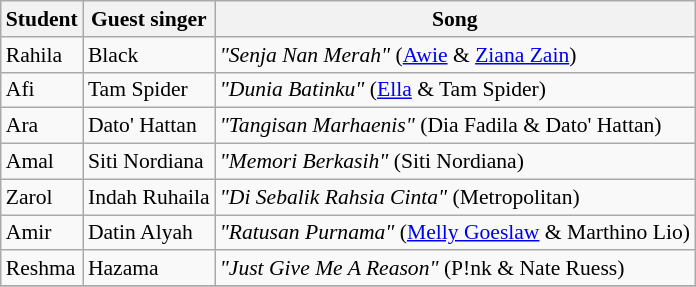<table class="wikitable" style="font-size:90%;">
<tr>
<th>Student</th>
<th>Guest singer</th>
<th>Song</th>
</tr>
<tr>
<td>Rahila</td>
<td>Black</td>
<td><em>"Senja Nan Merah"</em> (<a href='#'>Awie</a> & <a href='#'>Ziana Zain</a>)</td>
</tr>
<tr>
<td>Afi</td>
<td>Tam Spider</td>
<td><em>"Dunia Batinku"</em> (<a href='#'>Ella</a> & Tam Spider)</td>
</tr>
<tr>
<td>Ara</td>
<td>Dato' Hattan</td>
<td><em>"Tangisan Marhaenis"</em> (Dia Fadila & Dato' Hattan)</td>
</tr>
<tr>
<td>Amal</td>
<td>Siti Nordiana</td>
<td><em>"Memori Berkasih"</em> (Siti Nordiana)</td>
</tr>
<tr>
<td>Zarol</td>
<td>Indah Ruhaila</td>
<td><em>"Di Sebalik Rahsia Cinta"</em> (Metropolitan)</td>
</tr>
<tr>
<td>Amir</td>
<td>Datin Alyah</td>
<td><em>"Ratusan Purnama"</em> (<a href='#'>Melly Goeslaw</a> & Marthino Lio)</td>
</tr>
<tr>
<td>Reshma</td>
<td>Hazama</td>
<td><em>"Just Give Me A Reason"</em> (P!nk & Nate Ruess)</td>
</tr>
<tr>
</tr>
</table>
